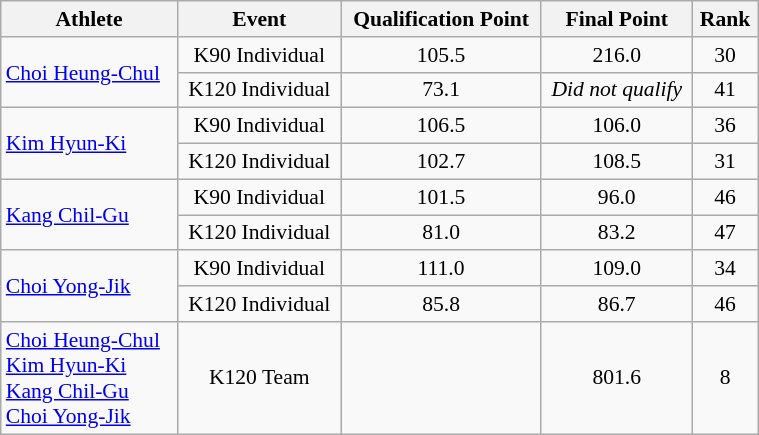<table class=wikitable style="font-size:90%; text-align:center; width:40%">
<tr>
<th>Athlete</th>
<th>Event</th>
<th>Qualification Point</th>
<th>Final Point</th>
<th>Rank</th>
</tr>
<tr>
<td rowspan=2 align=left><a href='#'>Choi Heung-Chul</a></td>
<td>K90 Individual</td>
<td>105.5</td>
<td>216.0</td>
<td>30</td>
</tr>
<tr>
<td>K120 Individual</td>
<td>73.1</td>
<td><em>Did not qualify</em></td>
<td>41</td>
</tr>
<tr>
<td rowspan=2 align=left><a href='#'>Kim Hyun-Ki</a></td>
<td>K90 Individual</td>
<td>106.5</td>
<td>106.0</td>
<td>36</td>
</tr>
<tr>
<td>K120 Individual</td>
<td>102.7</td>
<td>108.5</td>
<td>31</td>
</tr>
<tr>
<td rowspan=2 align=left><a href='#'>Kang Chil-Gu</a></td>
<td>K90 Individual</td>
<td>101.5</td>
<td>96.0</td>
<td>46</td>
</tr>
<tr>
<td>K120 Individual</td>
<td>81.0</td>
<td>83.2</td>
<td>47</td>
</tr>
<tr>
<td rowspan=2 align=left><a href='#'>Choi Yong-Jik</a></td>
<td>K90 Individual</td>
<td>111.0</td>
<td>109.0</td>
<td>34</td>
</tr>
<tr>
<td>K120 Individual</td>
<td>85.8</td>
<td>86.7</td>
<td>46</td>
</tr>
<tr>
<td rowspan=1 align=left><a href='#'>Choi Heung-Chul</a><br><a href='#'>Kim Hyun-Ki</a> <br> <a href='#'>Kang Chil-Gu</a> <br> <a href='#'>Choi Yong-Jik</a></td>
<td>K120 Team</td>
<td></td>
<td>801.6</td>
<td>8</td>
</tr>
</table>
